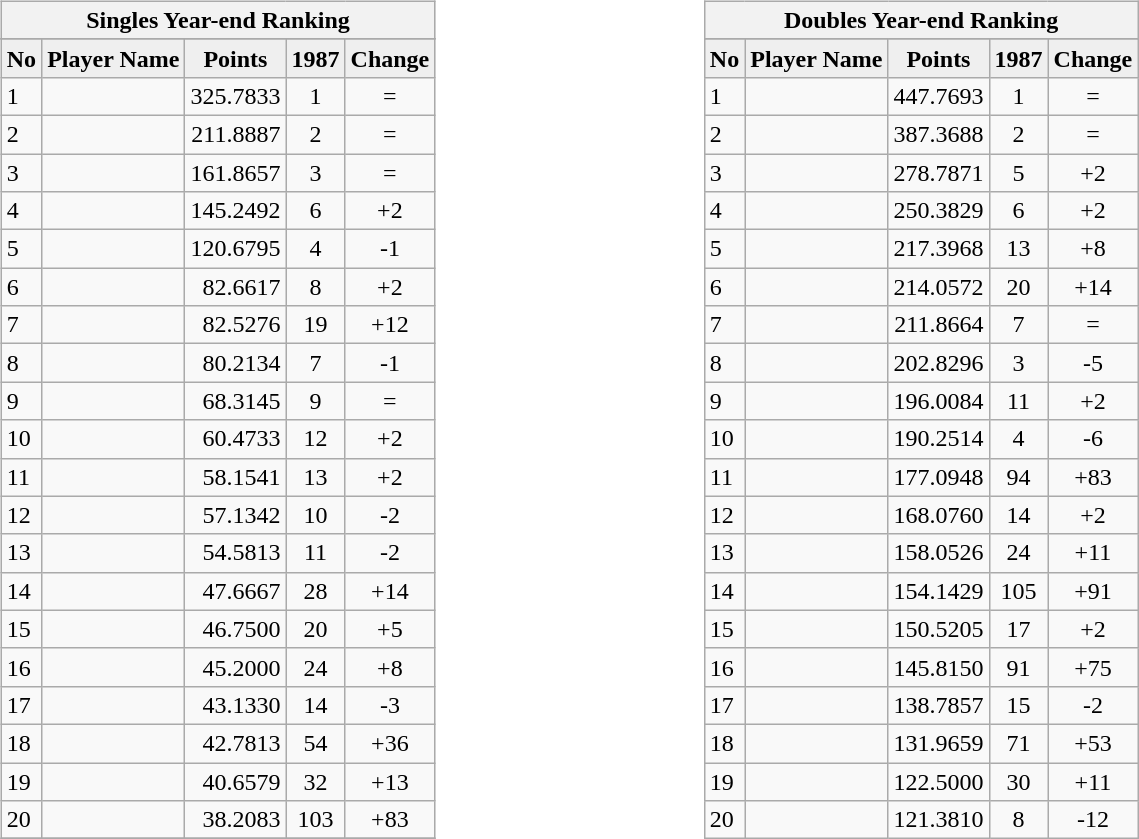<table>
<tr>
<td valign=top width=33% align=left><br><table class="wikitable">
<tr>
<th colspan="5">Singles Year-end Ranking</th>
</tr>
<tr>
</tr>
<tr bgcolor="#efefef">
<td align="center"><strong>No</strong></td>
<td align="center"><strong>Player Name</strong></td>
<td align="center"><strong>Points</strong></td>
<td align="center"><strong>1987</strong></td>
<td align="center"><strong>Change</strong></td>
</tr>
<tr>
<td>1</td>
<td></td>
<td align="right">325.7833</td>
<td align="center">1</td>
<td align="center">=</td>
</tr>
<tr>
<td>2</td>
<td></td>
<td align="right">211.8887</td>
<td align="center">2</td>
<td align="center">=</td>
</tr>
<tr>
<td>3</td>
<td></td>
<td align="right">161.8657</td>
<td align="center">3</td>
<td align="center">=</td>
</tr>
<tr>
<td>4</td>
<td></td>
<td align="right">145.2492</td>
<td align="center">6</td>
<td align="center">+2</td>
</tr>
<tr>
<td>5</td>
<td></td>
<td align="right">120.6795</td>
<td align="center">4</td>
<td align="center">-1</td>
</tr>
<tr>
<td>6</td>
<td></td>
<td align="right">82.6617</td>
<td align="center">8</td>
<td align="center">+2</td>
</tr>
<tr>
<td>7</td>
<td></td>
<td align="right">82.5276</td>
<td align="center">19</td>
<td align="center">+12</td>
</tr>
<tr>
<td>8</td>
<td></td>
<td align="right">80.2134</td>
<td align="center">7</td>
<td align="center">-1</td>
</tr>
<tr>
<td>9</td>
<td></td>
<td align="right">68.3145</td>
<td align="center">9</td>
<td align="center">=</td>
</tr>
<tr>
<td>10</td>
<td></td>
<td align="right">60.4733</td>
<td align="center">12</td>
<td align="center">+2</td>
</tr>
<tr>
<td>11</td>
<td></td>
<td align="right">58.1541</td>
<td align="center">13</td>
<td align="center">+2</td>
</tr>
<tr>
<td>12</td>
<td></td>
<td align="right">57.1342</td>
<td align="center">10</td>
<td align="center">-2</td>
</tr>
<tr>
<td>13</td>
<td></td>
<td align="right">54.5813</td>
<td align="center">11</td>
<td align="center">-2</td>
</tr>
<tr>
<td>14</td>
<td></td>
<td align="right">47.6667</td>
<td align="center">28</td>
<td align="center">+14</td>
</tr>
<tr>
<td>15</td>
<td></td>
<td align="right">46.7500</td>
<td align="center">20</td>
<td align="center">+5</td>
</tr>
<tr>
<td>16</td>
<td></td>
<td align="right">45.2000</td>
<td align="center">24</td>
<td align="center">+8</td>
</tr>
<tr>
<td>17</td>
<td></td>
<td align="right">43.1330</td>
<td align="center">14</td>
<td align="center">-3</td>
</tr>
<tr>
<td>18</td>
<td></td>
<td align="right">42.7813</td>
<td align="center">54</td>
<td align="center">+36</td>
</tr>
<tr>
<td>19</td>
<td></td>
<td align="right">40.6579</td>
<td align="center">32</td>
<td align="center">+13</td>
</tr>
<tr>
<td>20</td>
<td></td>
<td align="right">38.2083</td>
<td align="center">103</td>
<td align="center">+83</td>
</tr>
<tr>
</tr>
</table>
</td>
<td valign=top width=33% align=left><br><table class="wikitable">
<tr>
<th colspan="5">Doubles Year-end Ranking</th>
</tr>
<tr>
</tr>
<tr bgcolor="#efefef">
<td align="center"><strong>No</strong></td>
<td align="center"><strong>Player Name</strong></td>
<td align="center"><strong>Points</strong></td>
<td align="center"><strong>1987</strong></td>
<td align="center"><strong>Change</strong></td>
</tr>
<tr>
<td>1</td>
<td></td>
<td align="right">447.7693</td>
<td align="center">1</td>
<td align="center">=</td>
</tr>
<tr>
<td>2</td>
<td></td>
<td align="right">387.3688</td>
<td align="center">2</td>
<td align="center">=</td>
</tr>
<tr>
<td>3</td>
<td></td>
<td align="right">278.7871</td>
<td align="center">5</td>
<td align="center">+2</td>
</tr>
<tr>
<td>4</td>
<td></td>
<td align="right">250.3829</td>
<td align="center">6</td>
<td align="center">+2</td>
</tr>
<tr>
<td>5</td>
<td></td>
<td align="right">217.3968</td>
<td align="center">13</td>
<td align="center">+8</td>
</tr>
<tr>
<td>6</td>
<td></td>
<td align="right">214.0572</td>
<td align="center">20</td>
<td align="center">+14</td>
</tr>
<tr>
<td>7</td>
<td></td>
<td align="right">211.8664</td>
<td align="center">7</td>
<td align="center">=</td>
</tr>
<tr>
<td>8</td>
<td></td>
<td align="right">202.8296</td>
<td align="center">3</td>
<td align="center">-5</td>
</tr>
<tr>
<td>9</td>
<td></td>
<td align="right">196.0084</td>
<td align="center">11</td>
<td align="center">+2</td>
</tr>
<tr>
<td>10</td>
<td></td>
<td align="right">190.2514</td>
<td align="center">4</td>
<td align="center">-6</td>
</tr>
<tr>
<td>11</td>
<td></td>
<td align="right">177.0948</td>
<td align="center">94</td>
<td align="center">+83</td>
</tr>
<tr>
<td>12</td>
<td></td>
<td align="right">168.0760</td>
<td align="center">14</td>
<td align="center">+2</td>
</tr>
<tr>
<td>13</td>
<td></td>
<td align="right">158.0526</td>
<td align="center">24</td>
<td align="center">+11</td>
</tr>
<tr>
<td>14</td>
<td></td>
<td align="right">154.1429</td>
<td align="center">105</td>
<td align="center">+91</td>
</tr>
<tr>
<td>15</td>
<td></td>
<td align="right">150.5205</td>
<td align="center">17</td>
<td align="center">+2</td>
</tr>
<tr>
<td>16</td>
<td></td>
<td align="right">145.8150</td>
<td align="center">91</td>
<td align="center">+75</td>
</tr>
<tr>
<td>17</td>
<td></td>
<td align="right">138.7857</td>
<td align="center">15</td>
<td align="center">-2</td>
</tr>
<tr>
<td>18</td>
<td></td>
<td align="right">131.9659</td>
<td align="center">71</td>
<td align="center">+53</td>
</tr>
<tr>
<td>19</td>
<td></td>
<td align="right">122.5000</td>
<td align="center">30</td>
<td align="center">+11</td>
</tr>
<tr>
<td>20</td>
<td></td>
<td align="right">121.3810</td>
<td align="center">8</td>
<td align="center">-12</td>
</tr>
</table>
</td>
</tr>
<tr>
</tr>
</table>
